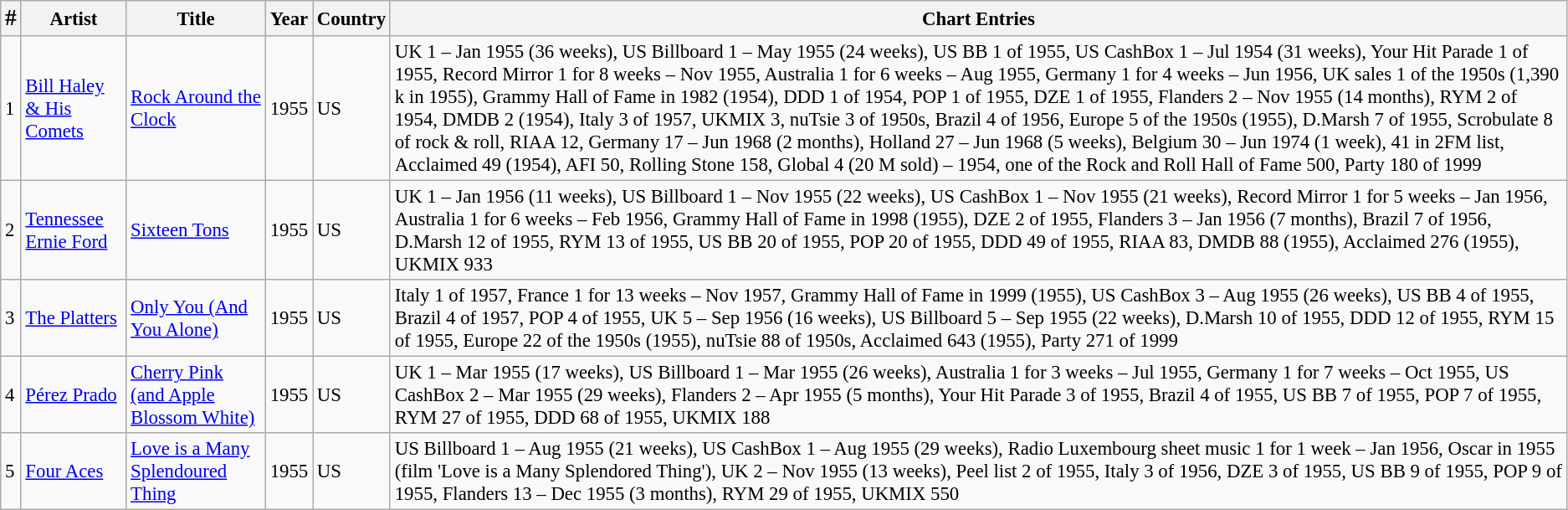<table class="wikitable" style="font-size:95%;">
<tr>
<th><big>#</big></th>
<th>Artist</th>
<th>Title</th>
<th>Year</th>
<th>Country</th>
<th>Chart Entries</th>
</tr>
<tr>
<td>1</td>
<td><a href='#'>Bill Haley & His Comets</a></td>
<td><a href='#'>Rock Around the Clock</a></td>
<td>1955</td>
<td>US</td>
<td>UK 1 – Jan 1955 (36 weeks), US Billboard 1 – May 1955 (24 weeks), US BB 1 of 1955, US CashBox 1 – Jul 1954 (31 weeks), Your Hit Parade 1 of 1955, Record Mirror 1 for 8 weeks – Nov 1955, Australia 1 for 6 weeks – Aug 1955, Germany 1 for 4 weeks – Jun 1956, UK sales 1 of the 1950s (1,390 k in 1955), Grammy Hall of Fame in 1982 (1954), DDD 1 of 1954, POP 1 of 1955, DZE 1 of 1955, Flanders 2 – Nov 1955 (14 months), RYM 2 of 1954, DMDB 2 (1954), Italy 3 of 1957, UKMIX 3, nuTsie 3 of 1950s, Brazil 4 of 1956, Europe 5 of the 1950s (1955), D.Marsh 7 of 1955, Scrobulate 8 of rock & roll, RIAA 12, Germany 17 – Jun 1968 (2 months), Holland 27 – Jun 1968 (5 weeks), Belgium 30 – Jun 1974 (1 week), 41 in 2FM list, Acclaimed 49 (1954), AFI 50, Rolling Stone 158, Global 4 (20 M sold) – 1954, one of the Rock and Roll Hall of Fame 500, Party 180 of 1999</td>
</tr>
<tr>
<td>2</td>
<td><a href='#'>Tennessee Ernie Ford</a></td>
<td><a href='#'>Sixteen Tons</a></td>
<td>1955</td>
<td>US</td>
<td>UK 1 – Jan 1956 (11 weeks), US Billboard 1 – Nov 1955 (22 weeks), US CashBox 1 – Nov 1955 (21 weeks), Record Mirror 1 for 5 weeks – Jan 1956, Australia 1 for 6 weeks – Feb 1956, Grammy Hall of Fame in 1998 (1955), DZE 2 of 1955, Flanders 3 – Jan 1956 (7 months), Brazil 7 of 1956, D.Marsh 12 of 1955, RYM 13 of 1955, US BB 20 of 1955, POP 20 of 1955, DDD 49 of 1955, RIAA 83, DMDB 88 (1955), Acclaimed 276 (1955), UKMIX 933</td>
</tr>
<tr>
<td>3</td>
<td><a href='#'>The Platters</a></td>
<td><a href='#'>Only You (And You Alone)</a></td>
<td>1955</td>
<td>US</td>
<td>Italy 1 of 1957, France 1 for 13 weeks – Nov 1957, Grammy Hall of Fame in 1999 (1955), US CashBox 3 – Aug 1955 (26 weeks), US BB 4 of 1955, Brazil 4 of 1957, POP 4 of 1955, UK 5 – Sep 1956 (16 weeks), US Billboard 5 – Sep 1955 (22 weeks), D.Marsh 10 of 1955, DDD 12 of 1955, RYM 15 of 1955, Europe 22 of the 1950s (1955), nuTsie 88 of 1950s, Acclaimed 643 (1955), Party 271 of 1999</td>
</tr>
<tr>
<td>4</td>
<td><a href='#'>Pérez Prado</a></td>
<td><a href='#'>Cherry Pink (and Apple Blossom White)</a></td>
<td>1955</td>
<td>US</td>
<td>UK 1 – Mar 1955 (17 weeks), US Billboard 1 – Mar 1955 (26 weeks), Australia 1 for 3 weeks – Jul 1955, Germany 1 for 7 weeks – Oct 1955, US CashBox 2 – Mar 1955 (29 weeks), Flanders 2 – Apr 1955 (5 months), Your Hit Parade 3 of 1955, Brazil 4 of 1955, US BB 7 of 1955, POP 7 of 1955, RYM 27 of 1955, DDD 68 of 1955, UKMIX 188</td>
</tr>
<tr>
<td>5</td>
<td><a href='#'>Four Aces</a></td>
<td><a href='#'>Love is a Many Splendoured Thing</a></td>
<td>1955</td>
<td>US</td>
<td>US Billboard 1 – Aug 1955 (21 weeks), US CashBox 1 – Aug 1955 (29 weeks), Radio Luxembourg sheet music 1 for 1 week – Jan 1956, Oscar in 1955 (film 'Love is a Many Splendored Thing'), UK 2 – Nov 1955 (13 weeks), Peel list 2 of 1955, Italy 3 of 1956, DZE 3 of 1955, US BB 9 of 1955, POP 9 of 1955, Flanders 13 – Dec 1955 (3 months), RYM 29 of 1955, UKMIX 550</td>
</tr>
</table>
